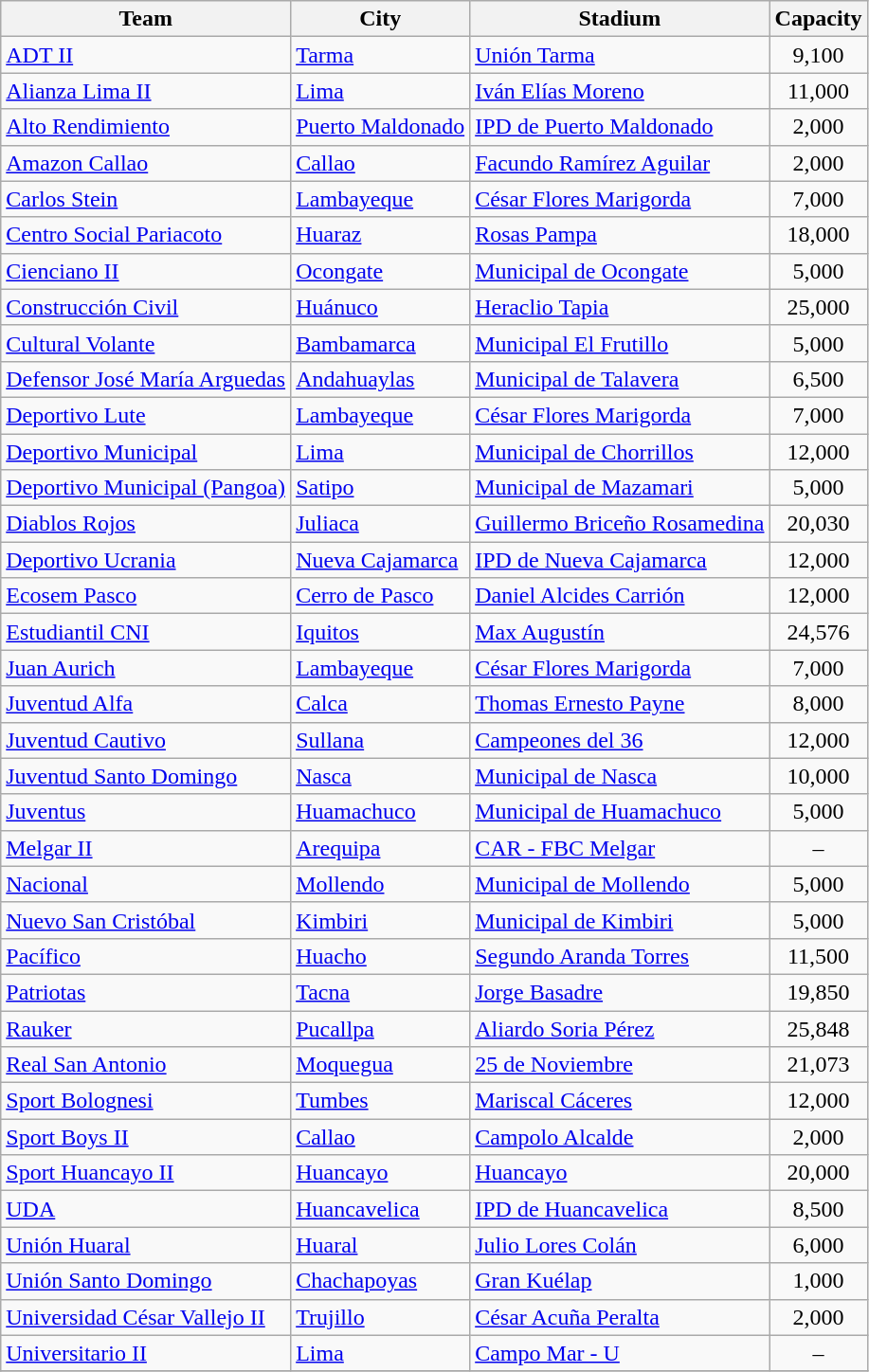<table class="wikitable sortable">
<tr>
<th>Team</th>
<th>City</th>
<th>Stadium</th>
<th>Capacity</th>
</tr>
<tr>
<td><a href='#'>ADT II</a></td>
<td><a href='#'>Tarma</a></td>
<td><a href='#'>Unión Tarma</a></td>
<td align="center">9,100</td>
</tr>
<tr>
<td><a href='#'>Alianza Lima II</a></td>
<td><a href='#'>Lima</a></td>
<td><a href='#'>Iván Elías Moreno</a></td>
<td align="center">11,000</td>
</tr>
<tr>
<td><a href='#'>Alto Rendimiento</a></td>
<td><a href='#'>Puerto Maldonado</a></td>
<td><a href='#'>IPD de Puerto Maldonado</a></td>
<td align="center">2,000</td>
</tr>
<tr>
<td><a href='#'>Amazon Callao</a></td>
<td><a href='#'>Callao</a></td>
<td><a href='#'>Facundo Ramírez Aguilar</a></td>
<td align="center">2,000</td>
</tr>
<tr>
<td><a href='#'>Carlos Stein</a></td>
<td><a href='#'>Lambayeque</a></td>
<td><a href='#'>César Flores Marigorda</a></td>
<td align="center">7,000</td>
</tr>
<tr>
<td><a href='#'>Centro Social Pariacoto</a></td>
<td><a href='#'>Huaraz</a></td>
<td><a href='#'>Rosas Pampa</a></td>
<td align="center">18,000</td>
</tr>
<tr>
<td><a href='#'>Cienciano II</a></td>
<td><a href='#'>Ocongate</a></td>
<td><a href='#'>Municipal de Ocongate</a></td>
<td align="center">5,000</td>
</tr>
<tr>
<td><a href='#'>Construcción Civil</a></td>
<td><a href='#'>Huánuco</a></td>
<td><a href='#'>Heraclio Tapia</a></td>
<td align="center">25,000</td>
</tr>
<tr>
<td><a href='#'>Cultural Volante</a></td>
<td><a href='#'>Bambamarca</a></td>
<td><a href='#'>Municipal El Frutillo</a></td>
<td align="center">5,000</td>
</tr>
<tr>
<td><a href='#'>Defensor José María Arguedas</a></td>
<td><a href='#'>Andahuaylas</a></td>
<td><a href='#'>Municipal de Talavera</a></td>
<td align="center">6,500</td>
</tr>
<tr>
<td><a href='#'>Deportivo Lute</a></td>
<td><a href='#'>Lambayeque</a></td>
<td><a href='#'>César Flores Marigorda</a></td>
<td align="center">7,000</td>
</tr>
<tr>
<td><a href='#'>Deportivo Municipal</a></td>
<td><a href='#'>Lima</a></td>
<td><a href='#'>Municipal de Chorrillos</a></td>
<td align="center">12,000</td>
</tr>
<tr>
<td><a href='#'>Deportivo Municipal (Pangoa)</a></td>
<td><a href='#'>Satipo</a></td>
<td><a href='#'>Municipal de Mazamari</a></td>
<td align="center">5,000</td>
</tr>
<tr>
<td><a href='#'>Diablos Rojos</a></td>
<td><a href='#'>Juliaca</a></td>
<td><a href='#'>Guillermo Briceño Rosamedina</a></td>
<td align="center">20,030</td>
</tr>
<tr>
<td><a href='#'>Deportivo Ucrania</a></td>
<td><a href='#'>Nueva Cajamarca</a></td>
<td><a href='#'>IPD de Nueva Cajamarca</a></td>
<td align="center">12,000</td>
</tr>
<tr>
<td><a href='#'>Ecosem Pasco</a></td>
<td><a href='#'>Cerro de Pasco</a></td>
<td><a href='#'>Daniel Alcides Carrión</a></td>
<td align="center">12,000</td>
</tr>
<tr>
<td><a href='#'>Estudiantil CNI</a></td>
<td><a href='#'>Iquitos</a></td>
<td><a href='#'>Max Augustín</a></td>
<td align="center">24,576</td>
</tr>
<tr>
<td><a href='#'>Juan Aurich</a></td>
<td><a href='#'>Lambayeque</a></td>
<td><a href='#'>César Flores Marigorda</a></td>
<td align="center">7,000</td>
</tr>
<tr>
<td><a href='#'>Juventud Alfa</a></td>
<td><a href='#'>Calca</a></td>
<td><a href='#'>Thomas Ernesto Payne</a></td>
<td align="center">8,000</td>
</tr>
<tr>
<td><a href='#'>Juventud Cautivo</a></td>
<td><a href='#'>Sullana</a></td>
<td><a href='#'>Campeones del 36</a></td>
<td align="center">12,000</td>
</tr>
<tr>
<td><a href='#'>Juventud Santo Domingo</a></td>
<td><a href='#'>Nasca</a></td>
<td><a href='#'>Municipal de Nasca</a></td>
<td align="center">10,000</td>
</tr>
<tr>
<td><a href='#'>Juventus</a></td>
<td><a href='#'>Huamachuco</a></td>
<td><a href='#'>Municipal de Huamachuco</a></td>
<td align="center">5,000</td>
</tr>
<tr>
<td><a href='#'>Melgar II</a></td>
<td><a href='#'>Arequipa</a></td>
<td><a href='#'>CAR - FBC Melgar</a></td>
<td align="center">–</td>
</tr>
<tr>
<td><a href='#'>Nacional</a></td>
<td><a href='#'>Mollendo</a></td>
<td><a href='#'>Municipal de Mollendo</a></td>
<td align="center">5,000</td>
</tr>
<tr>
<td><a href='#'>Nuevo San Cristóbal</a></td>
<td><a href='#'>Kimbiri</a></td>
<td><a href='#'>Municipal de Kimbiri</a></td>
<td align="center">5,000</td>
</tr>
<tr>
<td><a href='#'>Pacífico</a></td>
<td><a href='#'>Huacho</a></td>
<td><a href='#'>Segundo Aranda Torres</a></td>
<td align="center">11,500</td>
</tr>
<tr>
<td><a href='#'>Patriotas</a></td>
<td><a href='#'>Tacna</a></td>
<td><a href='#'>Jorge Basadre</a></td>
<td align="center">19,850</td>
</tr>
<tr>
<td><a href='#'>Rauker</a></td>
<td><a href='#'>Pucallpa</a></td>
<td><a href='#'>Aliardo Soria Pérez</a></td>
<td align="center">25,848</td>
</tr>
<tr>
<td><a href='#'>Real San Antonio</a></td>
<td><a href='#'>Moquegua</a></td>
<td><a href='#'>25 de Noviembre</a></td>
<td align="center">21,073</td>
</tr>
<tr>
<td><a href='#'>Sport Bolognesi</a></td>
<td><a href='#'>Tumbes</a></td>
<td><a href='#'>Mariscal Cáceres</a></td>
<td align="center">12,000</td>
</tr>
<tr>
<td><a href='#'>Sport Boys II</a></td>
<td><a href='#'>Callao</a></td>
<td><a href='#'>Campolo Alcalde</a></td>
<td align="center">2,000</td>
</tr>
<tr>
<td><a href='#'>Sport Huancayo II</a></td>
<td><a href='#'>Huancayo</a></td>
<td><a href='#'>Huancayo</a></td>
<td align="center">20,000</td>
</tr>
<tr>
<td><a href='#'>UDA</a></td>
<td><a href='#'>Huancavelica</a></td>
<td><a href='#'>IPD de Huancavelica</a></td>
<td align="center">8,500</td>
</tr>
<tr>
<td><a href='#'>Unión Huaral</a></td>
<td><a href='#'>Huaral</a></td>
<td><a href='#'>Julio Lores Colán</a></td>
<td align="center">6,000</td>
</tr>
<tr>
<td><a href='#'>Unión Santo Domingo</a></td>
<td><a href='#'>Chachapoyas</a></td>
<td><a href='#'>Gran Kuélap</a></td>
<td align="center">1,000</td>
</tr>
<tr>
<td><a href='#'>Universidad César Vallejo II</a></td>
<td><a href='#'>Trujillo</a></td>
<td><a href='#'>César Acuña Peralta</a></td>
<td align="center">2,000</td>
</tr>
<tr>
<td><a href='#'>Universitario II</a></td>
<td><a href='#'>Lima</a></td>
<td><a href='#'>Campo Mar - U</a></td>
<td align="center">–</td>
</tr>
<tr>
</tr>
</table>
